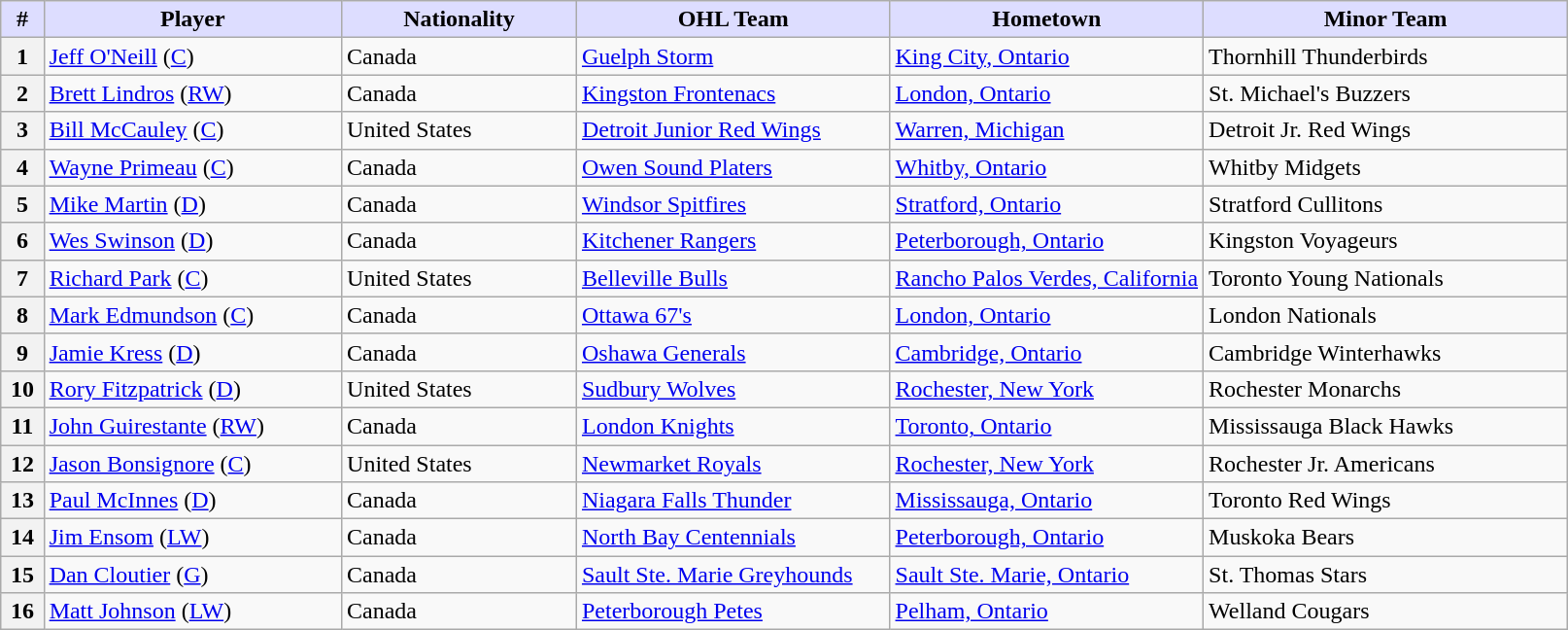<table class="wikitable">
<tr>
<th style="background:#ddf; width:2.75%;">#</th>
<th style="background:#ddf; width:19.0%;">Player</th>
<th style="background:#ddf; width:15.0%;">Nationality</th>
<th style="background:#ddf; width:20.0%;">OHL Team</th>
<th style="background:#ddf; width:20.0%;">Hometown</th>
<th style="background:#ddf; width:100.0%;">Minor Team</th>
</tr>
<tr>
<th>1</th>
<td><a href='#'>Jeff O'Neill</a> (<a href='#'>C</a>)</td>
<td> Canada</td>
<td><a href='#'>Guelph Storm</a></td>
<td><a href='#'>King City, Ontario</a></td>
<td>Thornhill Thunderbirds</td>
</tr>
<tr>
<th>2</th>
<td><a href='#'>Brett Lindros</a> (<a href='#'>RW</a>)</td>
<td> Canada</td>
<td><a href='#'>Kingston Frontenacs</a></td>
<td><a href='#'>London, Ontario</a></td>
<td>St. Michael's Buzzers</td>
</tr>
<tr>
<th>3</th>
<td><a href='#'>Bill McCauley</a> (<a href='#'>C</a>)</td>
<td> United States</td>
<td><a href='#'>Detroit Junior Red Wings</a></td>
<td><a href='#'>Warren, Michigan</a></td>
<td>Detroit Jr. Red Wings</td>
</tr>
<tr>
<th>4</th>
<td><a href='#'>Wayne Primeau</a> (<a href='#'>C</a>)</td>
<td> Canada</td>
<td><a href='#'>Owen Sound Platers</a></td>
<td><a href='#'>Whitby, Ontario</a></td>
<td>Whitby Midgets</td>
</tr>
<tr>
<th>5</th>
<td><a href='#'>Mike Martin</a> (<a href='#'>D</a>)</td>
<td> Canada</td>
<td><a href='#'>Windsor Spitfires</a></td>
<td><a href='#'>Stratford, Ontario</a></td>
<td>Stratford Cullitons</td>
</tr>
<tr>
<th>6</th>
<td><a href='#'>Wes Swinson</a> (<a href='#'>D</a>)</td>
<td> Canada</td>
<td><a href='#'>Kitchener Rangers</a></td>
<td><a href='#'>Peterborough, Ontario</a></td>
<td>Kingston Voyageurs</td>
</tr>
<tr>
<th>7</th>
<td><a href='#'>Richard Park</a> (<a href='#'>C</a>)</td>
<td> United States</td>
<td><a href='#'>Belleville Bulls</a></td>
<td><a href='#'>Rancho Palos Verdes, California</a></td>
<td>Toronto Young Nationals</td>
</tr>
<tr>
<th>8</th>
<td><a href='#'>Mark Edmundson</a> (<a href='#'>C</a>)</td>
<td> Canada</td>
<td><a href='#'>Ottawa 67's</a></td>
<td><a href='#'>London, Ontario</a></td>
<td>London Nationals</td>
</tr>
<tr>
<th>9</th>
<td><a href='#'>Jamie Kress</a> (<a href='#'>D</a>)</td>
<td> Canada</td>
<td><a href='#'>Oshawa Generals</a></td>
<td><a href='#'>Cambridge, Ontario</a></td>
<td>Cambridge Winterhawks</td>
</tr>
<tr>
<th>10</th>
<td><a href='#'>Rory Fitzpatrick</a> (<a href='#'>D</a>)</td>
<td> United States</td>
<td><a href='#'>Sudbury Wolves</a></td>
<td><a href='#'>Rochester, New York</a></td>
<td>Rochester Monarchs</td>
</tr>
<tr>
<th>11</th>
<td><a href='#'>John Guirestante</a> (<a href='#'>RW</a>)</td>
<td> Canada</td>
<td><a href='#'>London Knights</a></td>
<td><a href='#'>Toronto, Ontario</a></td>
<td>Mississauga Black Hawks</td>
</tr>
<tr>
<th>12</th>
<td><a href='#'>Jason Bonsignore</a> (<a href='#'>C</a>)</td>
<td> United States</td>
<td><a href='#'>Newmarket Royals</a></td>
<td><a href='#'>Rochester, New York</a></td>
<td>Rochester Jr. Americans</td>
</tr>
<tr>
<th>13</th>
<td><a href='#'>Paul McInnes</a> (<a href='#'>D</a>)</td>
<td> Canada</td>
<td><a href='#'>Niagara Falls Thunder</a></td>
<td><a href='#'>Mississauga, Ontario</a></td>
<td>Toronto Red Wings</td>
</tr>
<tr>
<th>14</th>
<td><a href='#'>Jim Ensom</a> (<a href='#'>LW</a>)</td>
<td> Canada</td>
<td><a href='#'>North Bay Centennials</a></td>
<td><a href='#'>Peterborough, Ontario</a></td>
<td>Muskoka Bears</td>
</tr>
<tr>
<th>15</th>
<td><a href='#'>Dan Cloutier</a> (<a href='#'>G</a>)</td>
<td> Canada</td>
<td><a href='#'>Sault Ste. Marie Greyhounds</a></td>
<td><a href='#'>Sault Ste. Marie, Ontario</a></td>
<td>St. Thomas Stars</td>
</tr>
<tr>
<th>16</th>
<td><a href='#'>Matt Johnson</a> (<a href='#'>LW</a>)</td>
<td> Canada</td>
<td><a href='#'>Peterborough Petes</a></td>
<td><a href='#'>Pelham, Ontario</a></td>
<td>Welland Cougars</td>
</tr>
</table>
